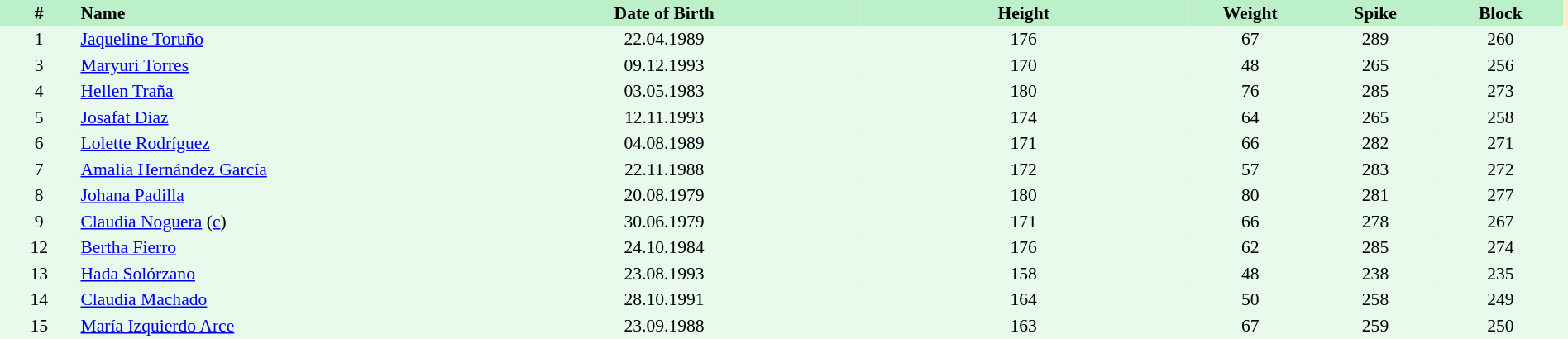<table border=0 cellpadding=2 cellspacing=0  |- bgcolor=#FFECCE style="text-align:center; font-size:90%;" width=100%>
<tr bgcolor=#BBF0C9>
<th width=5%>#</th>
<th width=25% align=left>Name</th>
<th width=25%>Date of Birth</th>
<th width=21%>Height</th>
<th width=8%>Weight</th>
<th width=8%>Spike</th>
<th width=8%>Block</th>
</tr>
<tr bgcolor=#E7FAEC>
<td>1</td>
<td align=left><a href='#'>Jaqueline Toruño</a></td>
<td>22.04.1989</td>
<td>176</td>
<td>67</td>
<td>289</td>
<td>260</td>
<td></td>
</tr>
<tr bgcolor=#E7FAEC>
<td>3</td>
<td align=left><a href='#'>Maryuri Torres</a></td>
<td>09.12.1993</td>
<td>170</td>
<td>48</td>
<td>265</td>
<td>256</td>
<td></td>
</tr>
<tr bgcolor=#E7FAEC>
<td>4</td>
<td align=left><a href='#'>Hellen Traña</a></td>
<td>03.05.1983</td>
<td>180</td>
<td>76</td>
<td>285</td>
<td>273</td>
<td></td>
</tr>
<tr bgcolor=#E7FAEC>
<td>5</td>
<td align=left><a href='#'>Josafat Díaz</a></td>
<td>12.11.1993</td>
<td>174</td>
<td>64</td>
<td>265</td>
<td>258</td>
<td></td>
</tr>
<tr bgcolor=#E7FAEC>
<td>6</td>
<td align=left><a href='#'>Lolette Rodríguez</a></td>
<td>04.08.1989</td>
<td>171</td>
<td>66</td>
<td>282</td>
<td>271</td>
<td></td>
</tr>
<tr bgcolor=#E7FAEC>
<td>7</td>
<td align=left><a href='#'>Amalia Hernández García</a></td>
<td>22.11.1988</td>
<td>172</td>
<td>57</td>
<td>283</td>
<td>272</td>
<td></td>
</tr>
<tr bgcolor=#E7FAEC>
<td>8</td>
<td align=left><a href='#'>Johana Padilla</a></td>
<td>20.08.1979</td>
<td>180</td>
<td>80</td>
<td>281</td>
<td>277</td>
<td></td>
</tr>
<tr bgcolor=#E7FAEC>
<td>9</td>
<td align=left><a href='#'>Claudia Noguera</a> (<a href='#'>c</a>)</td>
<td>30.06.1979</td>
<td>171</td>
<td>66</td>
<td>278</td>
<td>267</td>
<td></td>
</tr>
<tr bgcolor=#E7FAEC>
<td>12</td>
<td align=left><a href='#'>Bertha Fierro</a></td>
<td>24.10.1984</td>
<td>176</td>
<td>62</td>
<td>285</td>
<td>274</td>
<td></td>
</tr>
<tr bgcolor=#E7FAEC>
<td>13</td>
<td align=left><a href='#'>Hada Solórzano</a></td>
<td>23.08.1993</td>
<td>158</td>
<td>48</td>
<td>238</td>
<td>235</td>
<td></td>
</tr>
<tr bgcolor=#E7FAEC>
<td>14</td>
<td align=left><a href='#'>Claudia Machado</a></td>
<td>28.10.1991</td>
<td>164</td>
<td>50</td>
<td>258</td>
<td>249</td>
<td></td>
</tr>
<tr bgcolor=#E7FAEC>
<td>15</td>
<td align=left><a href='#'>María Izquierdo Arce</a></td>
<td>23.09.1988</td>
<td>163</td>
<td>67</td>
<td>259</td>
<td>250</td>
<td></td>
</tr>
</table>
